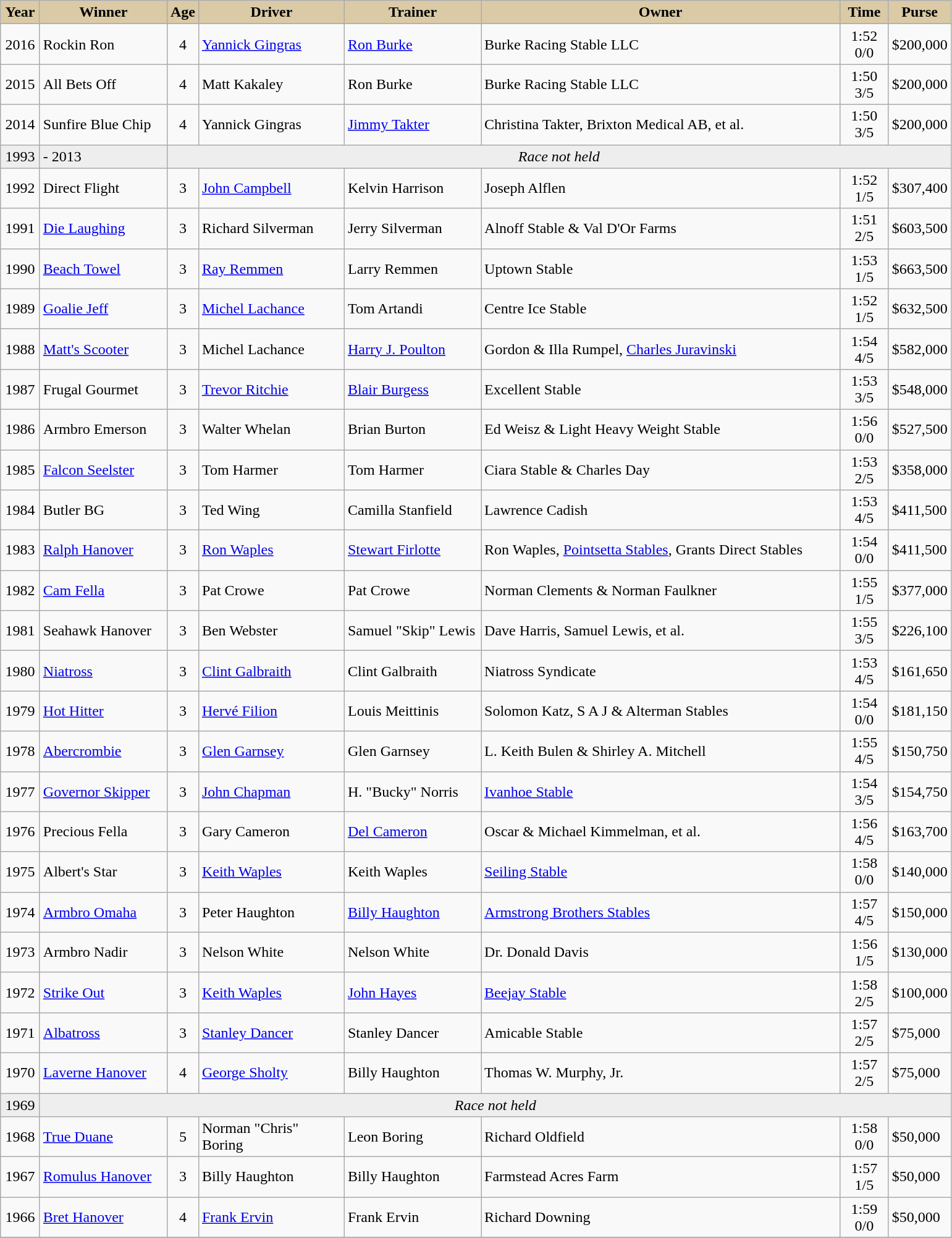<table class="wikitable sortable">
<tr>
<th style="background-color:#DACAA5; width:35px">Year<br></th>
<th style="background-color:#DACAA5; width:130px">Winner<br></th>
<th style="background-color:#DACAA5; width:24px">Age<br></th>
<th style="background-color:#DACAA5; width:150px">Driver<br></th>
<th style="background-color:#DACAA5; width:140px">Trainer<br></th>
<th style="background-color:#DACAA5; width:380px">Owner<br></th>
<th style="background-color:#DACAA5; width:45px">Time <br></th>
<th style="background-color:#DACAA5; width:45px">Purse<br></th>
</tr>
<tr>
<td align=center>2016</td>
<td>Rockin Ron</td>
<td align=center>4</td>
<td><a href='#'>Yannick Gingras</a></td>
<td><a href='#'>Ron Burke</a></td>
<td>Burke Racing Stable LLC</td>
<td align=center>1:52 0/0</td>
<td>$200,000</td>
</tr>
<tr>
<td align=center>2015</td>
<td>All Bets Off</td>
<td align=center>4</td>
<td>Matt Kakaley</td>
<td>Ron Burke</td>
<td>Burke Racing Stable LLC</td>
<td align=center>1:50 3/5</td>
<td>$200,000</td>
</tr>
<tr>
<td align=center>2014</td>
<td>Sunfire Blue Chip</td>
<td align=center>4</td>
<td>Yannick Gingras</td>
<td><a href='#'>Jimmy Takter</a></td>
<td>Christina Takter, Brixton Medical AB, et al.</td>
<td align=center>1:50 3/5</td>
<td>$200,000</td>
</tr>
<tr bgcolor="#eeeeee">
<td align=center>1993</td>
<td>- 2013</td>
<td align=center  colspan=9><em>Race not held</em></td>
</tr>
<tr>
<td align=center>1992</td>
<td>Direct Flight</td>
<td align=center>3</td>
<td><a href='#'>John Campbell</a></td>
<td>Kelvin Harrison</td>
<td>Joseph Alflen</td>
<td align=center>1:52 1/5</td>
<td>$307,400</td>
</tr>
<tr>
<td align=center>1991</td>
<td><a href='#'>Die Laughing</a></td>
<td align=center>3</td>
<td>Richard Silverman</td>
<td>Jerry Silverman</td>
<td>Alnoff Stable & Val D'Or Farms</td>
<td align=center>1:51 2/5</td>
<td>$603,500</td>
</tr>
<tr>
<td align=center>1990</td>
<td><a href='#'>Beach Towel</a></td>
<td align=center>3</td>
<td><a href='#'>Ray Remmen</a></td>
<td>Larry Remmen</td>
<td>Uptown Stable</td>
<td align=center>1:53 1/5</td>
<td>$663,500</td>
</tr>
<tr>
<td align=center>1989</td>
<td><a href='#'>Goalie Jeff</a></td>
<td align=center>3</td>
<td><a href='#'>Michel Lachance</a></td>
<td>Tom Artandi</td>
<td>Centre Ice Stable</td>
<td align=center>1:52 1/5</td>
<td>$632,500</td>
</tr>
<tr>
<td align=center>1988</td>
<td><a href='#'>Matt's Scooter</a></td>
<td align=center>3</td>
<td>Michel Lachance</td>
<td><a href='#'>Harry J. Poulton</a></td>
<td>Gordon & Illa Rumpel, <a href='#'>Charles Juravinski</a></td>
<td align=center>1:54 4/5</td>
<td>$582,000</td>
</tr>
<tr>
<td align=center>1987</td>
<td>Frugal Gourmet</td>
<td align=center>3</td>
<td><a href='#'>Trevor Ritchie</a></td>
<td><a href='#'>Blair Burgess</a></td>
<td>Excellent Stable</td>
<td align=center>1:53 3/5</td>
<td>$548,000</td>
</tr>
<tr>
<td align=center>1986</td>
<td>Armbro Emerson</td>
<td align=center>3</td>
<td>Walter Whelan</td>
<td>Brian Burton</td>
<td>Ed Weisz & Light Heavy Weight Stable</td>
<td align=center>1:56 0/0</td>
<td>$527,500</td>
</tr>
<tr>
<td align=center>1985</td>
<td><a href='#'>Falcon Seelster</a></td>
<td align=center>3</td>
<td>Tom Harmer</td>
<td>Tom Harmer</td>
<td>Ciara Stable & Charles Day</td>
<td align=center>1:53 2/5</td>
<td>$358,000</td>
</tr>
<tr>
<td align=center>1984</td>
<td>Butler BG</td>
<td align=center>3</td>
<td>Ted Wing</td>
<td>Camilla Stanfield</td>
<td>Lawrence Cadish</td>
<td align=center>1:53 4/5</td>
<td>$411,500</td>
</tr>
<tr>
<td align=center>1983</td>
<td><a href='#'>Ralph Hanover</a></td>
<td align=center>3</td>
<td><a href='#'>Ron Waples</a></td>
<td><a href='#'>Stewart Firlotte</a></td>
<td>Ron Waples, <a href='#'>Pointsetta Stables</a>, Grants Direct Stables</td>
<td align=center>1:54 0/0</td>
<td>$411,500</td>
</tr>
<tr>
<td align=center>1982</td>
<td><a href='#'>Cam Fella</a></td>
<td align=center>3</td>
<td>Pat Crowe</td>
<td>Pat Crowe</td>
<td>Norman Clements & Norman Faulkner</td>
<td align=center>1:55 1/5</td>
<td>$377,000</td>
</tr>
<tr>
<td align=center>1981</td>
<td>Seahawk Hanover</td>
<td align=center>3</td>
<td>Ben Webster</td>
<td>Samuel "Skip" Lewis</td>
<td>Dave Harris, Samuel Lewis, et al.</td>
<td align=center>1:55 3/5</td>
<td>$226,100</td>
</tr>
<tr>
<td align=center>1980</td>
<td><a href='#'>Niatross</a></td>
<td align=center>3</td>
<td><a href='#'>Clint Galbraith</a></td>
<td>Clint Galbraith</td>
<td>Niatross Syndicate</td>
<td align=center>1:53 4/5</td>
<td>$161,650</td>
</tr>
<tr>
<td align=center>1979</td>
<td><a href='#'>Hot Hitter</a></td>
<td align=center>3</td>
<td><a href='#'>Hervé Filion</a></td>
<td>Louis Meittinis</td>
<td>Solomon Katz, S A J & Alterman Stables</td>
<td align=center>1:54 0/0</td>
<td>$181,150</td>
</tr>
<tr>
<td align=center>1978</td>
<td><a href='#'>Abercrombie</a></td>
<td align=center>3</td>
<td><a href='#'>Glen Garnsey</a></td>
<td>Glen Garnsey</td>
<td>L. Keith Bulen & Shirley A. Mitchell</td>
<td align=center>1:55 4/5</td>
<td>$150,750</td>
</tr>
<tr>
<td align=center>1977</td>
<td><a href='#'>Governor Skipper</a></td>
<td align=center>3</td>
<td><a href='#'>John Chapman</a></td>
<td>H. "Bucky" Norris</td>
<td><a href='#'>Ivanhoe Stable</a></td>
<td align=center>1:54 3/5</td>
<td>$154,750</td>
</tr>
<tr>
<td align=center>1976</td>
<td>Precious Fella</td>
<td align=center>3</td>
<td>Gary Cameron</td>
<td><a href='#'>Del Cameron</a></td>
<td>Oscar & Michael Kimmelman, et al.</td>
<td align=center>1:56 4/5</td>
<td>$163,700</td>
</tr>
<tr>
<td align=center>1975</td>
<td>Albert's Star</td>
<td align=center>3</td>
<td><a href='#'>Keith Waples</a></td>
<td>Keith Waples</td>
<td><a href='#'>Seiling Stable</a></td>
<td align=center>1:58 0/0</td>
<td>$140,000</td>
</tr>
<tr>
<td align=center>1974</td>
<td><a href='#'>Armbro Omaha</a></td>
<td align=center>3</td>
<td>Peter Haughton</td>
<td><a href='#'>Billy Haughton</a></td>
<td><a href='#'>Armstrong Brothers Stables</a></td>
<td align=center>1:57 4/5</td>
<td>$150,000</td>
</tr>
<tr>
<td align=center>1973</td>
<td>Armbro Nadir</td>
<td align=center>3</td>
<td>Nelson White</td>
<td>Nelson White</td>
<td>Dr. Donald Davis</td>
<td align=center>1:56 1/5</td>
<td>$130,000</td>
</tr>
<tr>
<td align=center>1972</td>
<td><a href='#'>Strike Out</a></td>
<td align=center>3</td>
<td><a href='#'>Keith Waples</a></td>
<td><a href='#'>John Hayes</a></td>
<td><a href='#'>Beejay Stable</a></td>
<td align=center>1:58 2/5</td>
<td>$100,000</td>
</tr>
<tr>
<td align=center>1971</td>
<td><a href='#'>Albatross</a></td>
<td align=center>3</td>
<td><a href='#'>Stanley Dancer</a></td>
<td>Stanley Dancer</td>
<td>Amicable Stable</td>
<td align=center>1:57 2/5</td>
<td>$75,000</td>
</tr>
<tr>
<td align=center>1970</td>
<td><a href='#'>Laverne Hanover</a></td>
<td align=center>4</td>
<td><a href='#'>George Sholty</a></td>
<td>Billy Haughton</td>
<td>Thomas W. Murphy, Jr.</td>
<td align=center>1:57 2/5</td>
<td>$75,000</td>
</tr>
<tr bgcolor="#eeeeee">
<td align=center>1969</td>
<td align=center  colspan=7><em>Race not held</em></td>
</tr>
<tr>
<td align=center>1968</td>
<td><a href='#'>True Duane</a></td>
<td align=center>5</td>
<td>Norman "Chris" Boring</td>
<td>Leon Boring</td>
<td>Richard Oldfield</td>
<td align=center>1:58 0/0</td>
<td>$50,000</td>
</tr>
<tr>
<td align=center>1967</td>
<td><a href='#'>Romulus Hanover</a></td>
<td align=center>3</td>
<td>Billy Haughton</td>
<td>Billy Haughton</td>
<td>Farmstead Acres Farm</td>
<td align=center>1:57 1/5</td>
<td>$50,000</td>
</tr>
<tr>
<td align=center>1966</td>
<td><a href='#'>Bret Hanover</a></td>
<td align=center>4</td>
<td><a href='#'>Frank Ervin</a></td>
<td>Frank Ervin</td>
<td>Richard Downing</td>
<td align=center>1:59 0/0</td>
<td>$50,000</td>
</tr>
<tr>
</tr>
</table>
